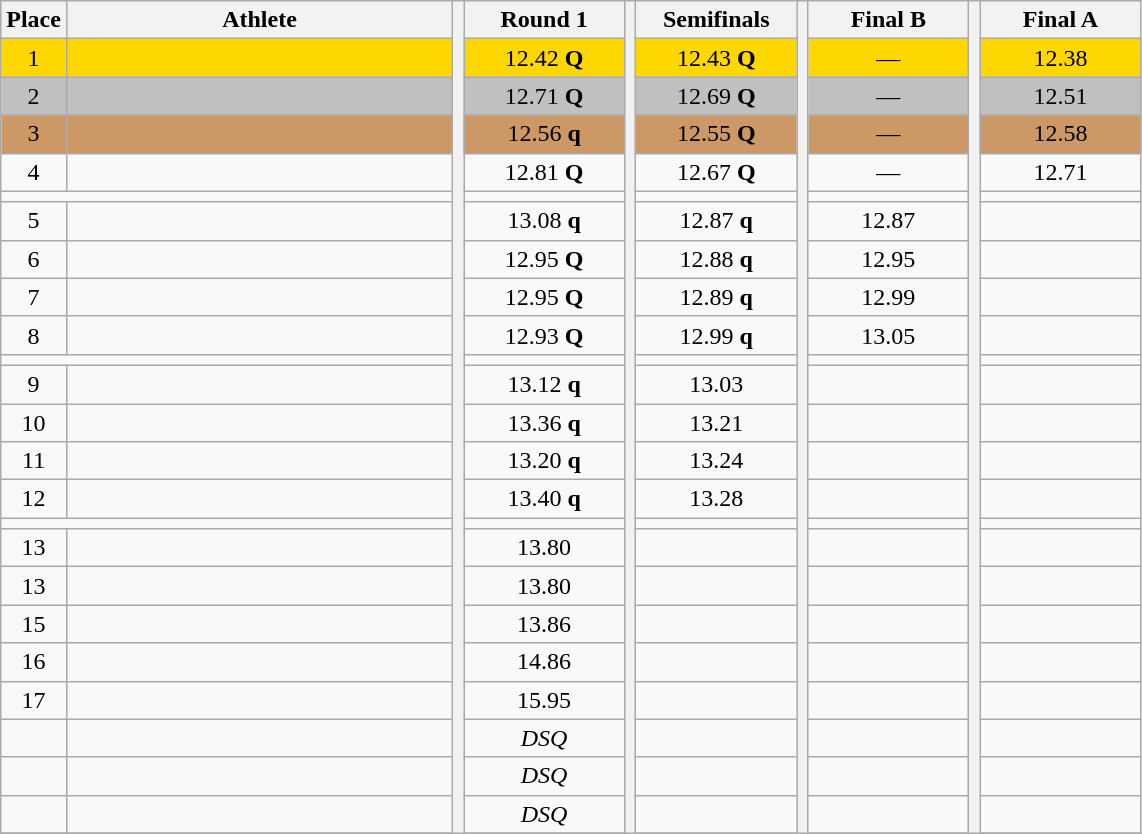<table class="wikitable" style="text-align:center">
<tr>
<th>Place</th>
<th width=250>Athlete</th>
<th rowspan=31></th>
<th width=100>Round 1</th>
<th rowspan=31></th>
<th width=100>Semifinals</th>
<th rowspan=31></th>
<th width=100>Final B</th>
<th rowspan=31></th>
<th width=100>Final A</th>
</tr>
<tr bgcolor=gold>
<td>1</td>
<td align=left></td>
<td>12.42 <strong>Q</strong></td>
<td>12.43 <strong>Q</strong></td>
<td>—</td>
<td>12.38</td>
</tr>
<tr bgcolor=silver>
<td>2</td>
<td align=left></td>
<td>12.71 <strong>Q</strong></td>
<td>12.69 <strong>Q</strong></td>
<td>—</td>
<td>12.51</td>
</tr>
<tr bgcolor=cc9966>
<td>3</td>
<td align=left></td>
<td>12.56 <strong>q</strong></td>
<td>12.55 <strong>Q</strong></td>
<td>—</td>
<td>12.58</td>
</tr>
<tr>
<td>4</td>
<td align=left></td>
<td>12.81 <strong>Q</strong></td>
<td>12.67 <strong>Q</strong></td>
<td>—</td>
<td>12.71</td>
</tr>
<tr>
<td colspan=10></td>
</tr>
<tr>
<td>5</td>
<td align=left></td>
<td>13.08 <strong>q</strong></td>
<td>12.87 <strong>q</strong></td>
<td>12.87</td>
<td></td>
</tr>
<tr>
<td>6</td>
<td align=left></td>
<td>12.95 <strong>Q</strong></td>
<td>12.88 <strong>q</strong></td>
<td>12.95</td>
<td></td>
</tr>
<tr>
<td>7</td>
<td align=left></td>
<td>12.95 <strong>Q</strong></td>
<td>12.89 <strong>q</strong></td>
<td>12.99</td>
<td></td>
</tr>
<tr>
<td>8</td>
<td align=left></td>
<td>12.93 <strong>Q</strong></td>
<td>12.99 <strong>q</strong></td>
<td>13.05</td>
<td></td>
</tr>
<tr>
<td colspan=10></td>
</tr>
<tr>
<td>9</td>
<td align=left></td>
<td>13.12 <strong>q</strong></td>
<td>13.03</td>
<td></td>
<td></td>
</tr>
<tr>
<td>10</td>
<td align=left></td>
<td>13.36 <strong>q</strong></td>
<td>13.21</td>
<td></td>
<td></td>
</tr>
<tr>
<td>11</td>
<td align=left></td>
<td>13.20 <strong>q</strong></td>
<td>13.24</td>
<td></td>
<td></td>
</tr>
<tr>
<td>12</td>
<td align=left></td>
<td>13.40 <strong>q</strong></td>
<td>13.28</td>
<td></td>
<td></td>
</tr>
<tr>
<td colspan=10></td>
</tr>
<tr>
<td>13</td>
<td align=left></td>
<td>13.80</td>
<td></td>
<td></td>
<td></td>
</tr>
<tr>
<td>13</td>
<td align=left></td>
<td>13.80</td>
<td></td>
<td></td>
<td></td>
</tr>
<tr>
<td>15</td>
<td align=left></td>
<td>13.86</td>
<td></td>
<td></td>
<td></td>
</tr>
<tr>
<td>16</td>
<td align=left></td>
<td>14.86</td>
<td></td>
<td></td>
<td></td>
</tr>
<tr>
<td>17</td>
<td align=left></td>
<td>15.95</td>
<td></td>
<td></td>
<td></td>
</tr>
<tr>
<td></td>
<td align=left></td>
<td><em>DSQ</em></td>
<td></td>
<td></td>
<td></td>
</tr>
<tr>
<td></td>
<td align=left></td>
<td><em>DSQ</em></td>
<td></td>
<td></td>
<td></td>
</tr>
<tr>
<td></td>
<td align=left></td>
<td><em>DSQ</em></td>
<td></td>
<td></td>
<td></td>
</tr>
<tr>
</tr>
</table>
